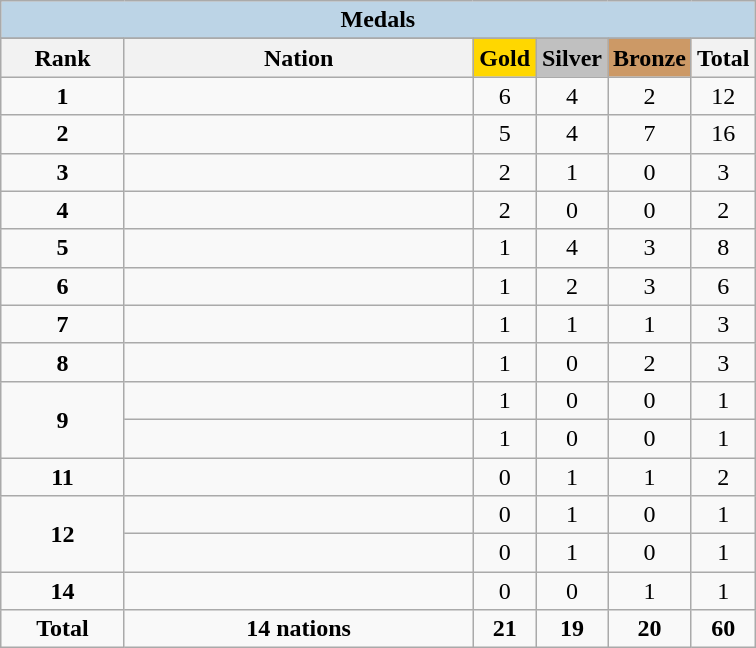<table class="wikitable" style="text-align:center">
<tr>
<td colspan="6" style="background:#BCD4E6"><strong>Medals</strong></td>
</tr>
<tr>
</tr>
<tr style="background-color:#EDEDED;">
<th width="75px" class="hintergrundfarbe5">Rank</th>
<th width="225px" class="hintergrundfarbe6">Nation</th>
<th style="background:    gold; width:35px ">Gold</th>
<th style="background:  silver; width:35px ">Silver</th>
<th style="background: #CC9966; width:35px ">Bronze</th>
<th width="35px">Total</th>
</tr>
<tr>
<td><strong>1</strong></td>
<td align=left></td>
<td>6</td>
<td>4</td>
<td>2</td>
<td>12</td>
</tr>
<tr>
<td><strong>2</strong></td>
<td align=left></td>
<td>5</td>
<td>4</td>
<td>7</td>
<td>16</td>
</tr>
<tr>
<td><strong>3</strong></td>
<td align=left></td>
<td>2</td>
<td>1</td>
<td>0</td>
<td>3</td>
</tr>
<tr>
<td><strong>4</strong></td>
<td align=left><em></em></td>
<td>2</td>
<td>0</td>
<td>0</td>
<td>2</td>
</tr>
<tr>
<td><strong>5</strong></td>
<td align=left></td>
<td>1</td>
<td>4</td>
<td>3</td>
<td>8</td>
</tr>
<tr>
<td><strong>6</strong></td>
<td align=left></td>
<td>1</td>
<td>2</td>
<td>3</td>
<td>6</td>
</tr>
<tr>
<td><strong>7</strong></td>
<td align=left></td>
<td>1</td>
<td>1</td>
<td>1</td>
<td>3</td>
</tr>
<tr>
<td><strong>8</strong></td>
<td align=left></td>
<td>1</td>
<td>0</td>
<td>2</td>
<td>3</td>
</tr>
<tr>
<td rowspan=2><strong>9</strong></td>
<td align=left></td>
<td>1</td>
<td>0</td>
<td>0</td>
<td>1</td>
</tr>
<tr>
<td align=left><em></em></td>
<td>1</td>
<td>0</td>
<td>0</td>
<td>1</td>
</tr>
<tr>
<td><strong>11</strong></td>
<td align=left></td>
<td>0</td>
<td>1</td>
<td>1</td>
<td>2</td>
</tr>
<tr>
<td rowspan=2><strong>12</strong></td>
<td align=left></td>
<td>0</td>
<td>1</td>
<td>0</td>
<td>1</td>
</tr>
<tr>
<td align=left></td>
<td>0</td>
<td>1</td>
<td>0</td>
<td>1</td>
</tr>
<tr>
<td><strong>14</strong></td>
<td align=left><em></em></td>
<td>0</td>
<td>0</td>
<td>1</td>
<td>1</td>
</tr>
<tr>
<td><strong>Total</strong></td>
<td><strong>14 nations</strong></td>
<td><strong>21</strong></td>
<td><strong>19</strong></td>
<td><strong>20</strong></td>
<td><strong>60</strong></td>
</tr>
</table>
